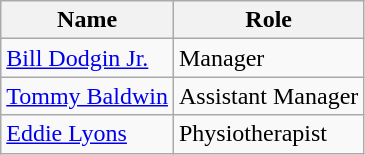<table class="wikitable">
<tr>
<th>Name</th>
<th>Role</th>
</tr>
<tr>
<td> <a href='#'>Bill Dodgin Jr.</a></td>
<td>Manager</td>
</tr>
<tr>
<td> <a href='#'>Tommy Baldwin</a></td>
<td>Assistant Manager</td>
</tr>
<tr>
<td> <a href='#'>Eddie Lyons</a></td>
<td>Physiotherapist</td>
</tr>
</table>
